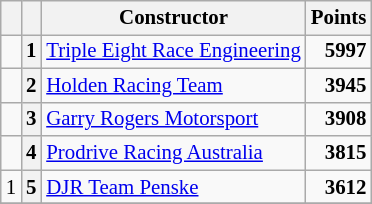<table class="wikitable" style="font-size: 87%;">
<tr>
<th></th>
<th></th>
<th>Constructor</th>
<th>Points</th>
</tr>
<tr>
<td align="left"></td>
<th>1</th>
<td><a href='#'>Triple Eight Race Engineering</a></td>
<td align="right"><strong>5997</strong></td>
</tr>
<tr>
<td align="left"></td>
<th>2</th>
<td><a href='#'>Holden Racing Team</a></td>
<td align="right"><strong>3945</strong></td>
</tr>
<tr>
<td align="left"></td>
<th>3</th>
<td><a href='#'>Garry Rogers Motorsport</a></td>
<td align="right"><strong>3908</strong></td>
</tr>
<tr>
<td align="left"></td>
<th>4</th>
<td><a href='#'>Prodrive Racing Australia</a></td>
<td align="right"><strong>3815</strong></td>
</tr>
<tr>
<td align="left"> 1</td>
<th>5</th>
<td><a href='#'>DJR Team Penske</a></td>
<td align="right"><strong>3612</strong></td>
</tr>
<tr>
</tr>
</table>
